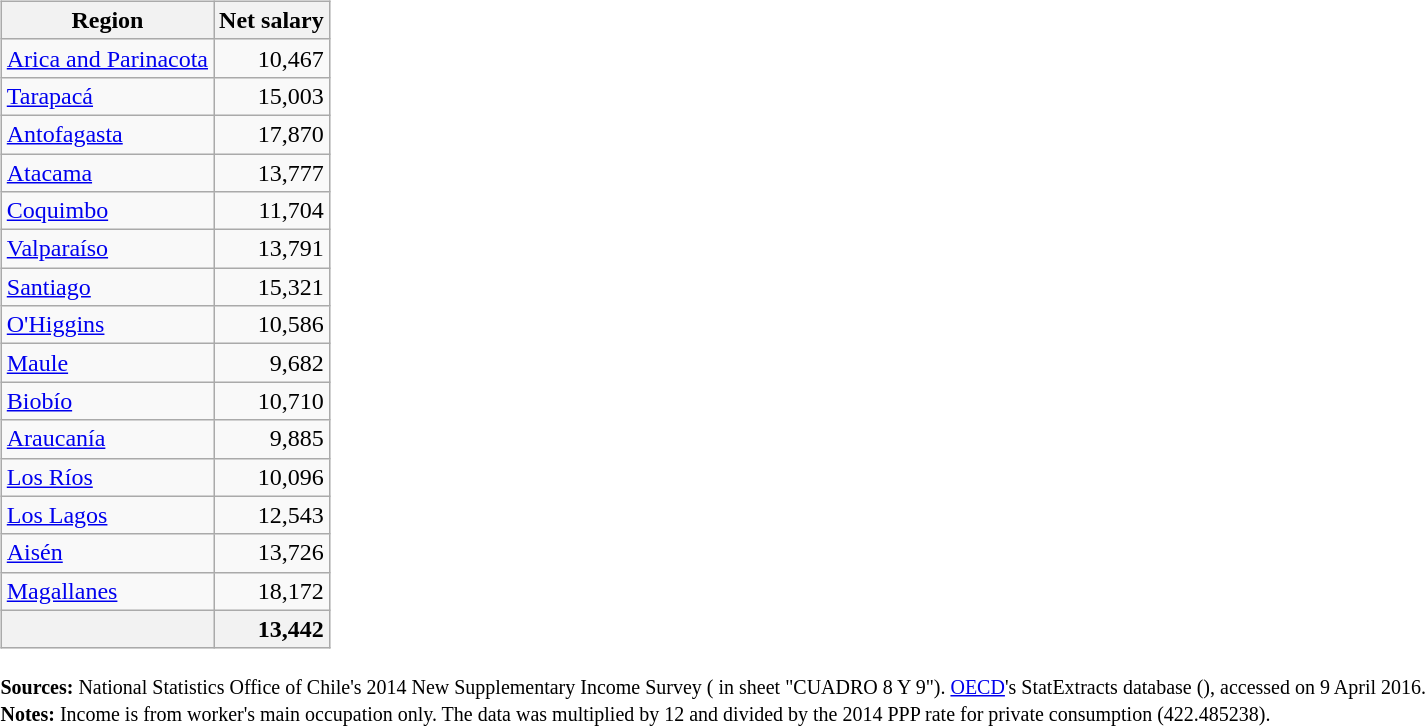<table>
<tr valign="top">
<td width=49%><br><table class="wikitable sortable" style="text-align:right">
<tr>
<th>Region</th>
<th>Net salary</th>
</tr>
<tr>
<td align="left"><a href='#'>Arica and Parinacota</a></td>
<td>10,467</td>
</tr>
<tr>
<td align="left"><a href='#'>Tarapacá</a></td>
<td>15,003</td>
</tr>
<tr>
<td align="left"><a href='#'>Antofagasta</a></td>
<td>17,870</td>
</tr>
<tr>
<td align="left"><a href='#'>Atacama</a></td>
<td>13,777</td>
</tr>
<tr>
<td align="left"><a href='#'>Coquimbo</a></td>
<td>11,704</td>
</tr>
<tr>
<td align="left"><a href='#'>Valparaíso</a></td>
<td>13,791</td>
</tr>
<tr>
<td align="left"><a href='#'>Santiago</a></td>
<td>15,321</td>
</tr>
<tr>
<td align="left"><a href='#'>O'Higgins</a></td>
<td>10,586</td>
</tr>
<tr>
<td align="left"><a href='#'>Maule</a></td>
<td>9,682</td>
</tr>
<tr>
<td align="left"><a href='#'>Biobío</a></td>
<td>10,710</td>
</tr>
<tr>
<td align="left"><a href='#'>Araucanía</a></td>
<td>9,885</td>
</tr>
<tr>
<td align="left"><a href='#'>Los Ríos</a></td>
<td>10,096</td>
</tr>
<tr>
<td align="left"><a href='#'>Los Lagos</a></td>
<td>12,543</td>
</tr>
<tr>
<td align="left"><a href='#'>Aisén</a></td>
<td>13,726</td>
</tr>
<tr>
<td align="left"><a href='#'>Magallanes</a></td>
<td>18,172</td>
</tr>
<tr style="background-color: #f2f2f2">
<td align="left"><strong></strong></td>
<td><strong>13,442</strong></td>
</tr>
</table>
<small><strong>Sources:</strong> National Statistics Office of Chile's 2014 New Supplementary Income Survey ( in sheet "CUADRO 8 Y 9"). <a href='#'>OECD</a>'s StatExtracts database (), accessed on 9 April 2016.</small><br>
<small><strong>Notes:</strong> Income is from worker's main occupation only. The data was multiplied by 12 and divided by the 2014 PPP rate for private consumption (422.485238).</small></td>
</tr>
</table>
